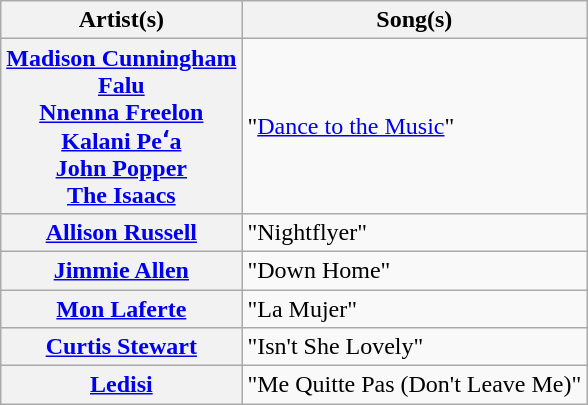<table class="wikitable plainrowheaders">
<tr>
<th scope="col">Artist(s)</th>
<th scope="col">Song(s)</th>
</tr>
<tr>
<th scope="row"><a href='#'>Madison Cunningham</a><br><a href='#'>Falu</a><br><a href='#'>Nnenna Freelon</a><br><a href='#'>Kalani Peʻa</a><br><a href='#'>John Popper</a><br><a href='#'>The Isaacs</a></th>
<td>"<a href='#'>Dance to the Music</a>"</td>
</tr>
<tr>
<th scope="row"><a href='#'>Allison Russell</a></th>
<td>"Nightflyer"</td>
</tr>
<tr>
<th scope="row"><a href='#'>Jimmie Allen</a></th>
<td>"Down Home"</td>
</tr>
<tr>
<th scope="row"><a href='#'>Mon Laferte</a></th>
<td>"La Mujer"</td>
</tr>
<tr>
<th scope="row"><a href='#'>Curtis Stewart</a></th>
<td>"Isn't She Lovely"</td>
</tr>
<tr>
<th scope="row"><a href='#'>Ledisi</a></th>
<td>"Me Quitte Pas (Don't Leave Me)"</td>
</tr>
</table>
